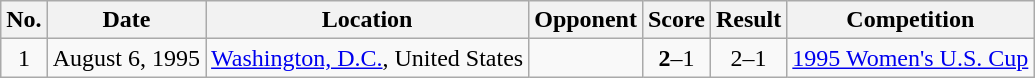<table class="wikitable plainrowheaders">
<tr>
<th>No.</th>
<th>Date</th>
<th>Location</th>
<th>Opponent</th>
<th>Score</th>
<th>Result</th>
<th>Competition</th>
</tr>
<tr>
<td align="center">1</td>
<td>August 6, 1995</td>
<td><a href='#'>Washington, D.C.</a>, United States</td>
<td></td>
<td align="center"><strong>2</strong>–1</td>
<td align="center">2–1</td>
<td><a href='#'>1995 Women's U.S. Cup</a></td>
</tr>
</table>
